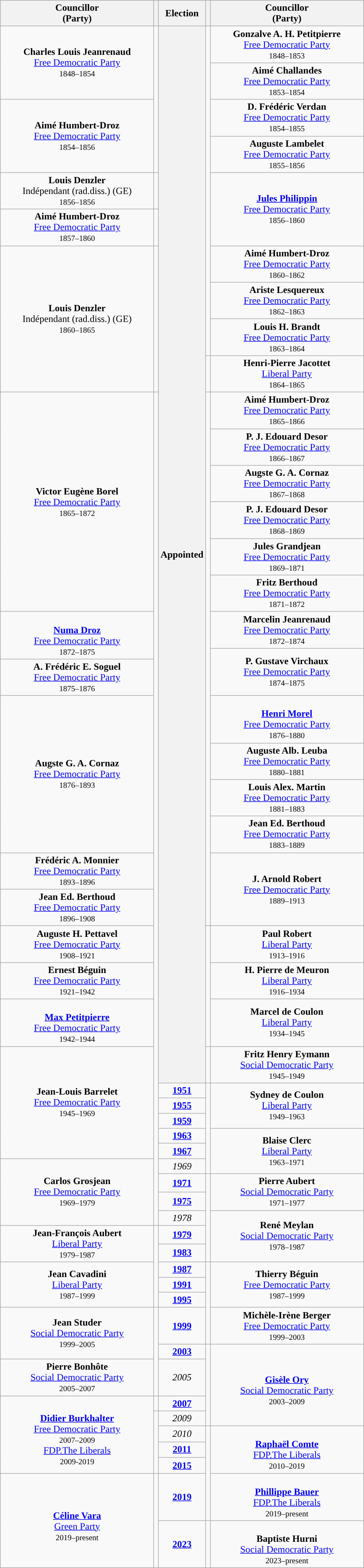<table class="wikitable" style="text-align:center">
<tr>
<th scope="col" width="250" colspan = "1">Councillor<br> (Party)</th>
<th></th>
<th>Election</th>
<th></th>
<th scope="col" width="250" colspan = "1">Councillor<br> (Party)</th>
</tr>
<tr>
<td rowspan=2><strong>Charles Louis Jeanrenaud</strong><br><a href='#'>Free Democratic Party</a><br><small>1848–1854</small></td>
<td rowspan=4; style="background-color: "></td>
<th rowspan=34>Appointed</th>
<td rowspan=9; style="background-color: "></td>
<td rowspan=1><strong>Gonzalve A. H. Petitpierre</strong><br><a href='#'>Free Democratic Party</a><br><small>1848–1853</small></td>
</tr>
<tr>
<td rowspan=1><strong>Aimé Challandes</strong><br><a href='#'>Free Democratic Party</a><br><small>1853–1854</small></td>
</tr>
<tr>
<td rowspan=2><strong>Aimé Humbert-Droz</strong><br><a href='#'>Free Democratic Party</a><br><small>1854–1856</small></td>
<td rowspan=1><strong>D. Frédéric Verdan</strong><br><a href='#'>Free Democratic Party</a><br><small>1854–1855</small></td>
</tr>
<tr>
<td rowspan=1><strong>Auguste Lambelet</strong><br><a href='#'>Free Democratic Party</a><br><small>1855–1856</small></td>
</tr>
<tr>
<td rowspan=1><strong>Louis Denzler</strong><br>Indépendant (rad.diss.) (GE)<br><small>1856–1856</small></td>
<td rowspan=1; style="background-color: "></td>
<td rowspan=2><strong><a href='#'>Jules Philippin</a></strong><br><a href='#'>Free Democratic Party</a><br><small>1856–1860</small></td>
</tr>
<tr>
<td rowspan=1><strong>Aimé Humbert-Droz</strong><br><a href='#'>Free Democratic Party</a><br><small>1857–1860</small></td>
<td rowspan=1; style="background-color: "></td>
</tr>
<tr>
<td rowspan=4><strong>Louis Denzler</strong><br>Indépendant (rad.diss.) (GE)<br><small>1860–1865</small></td>
<td rowspan=4; style="background-color: "></td>
<td rowspan=1><strong>Aimé Humbert-Droz</strong><br><a href='#'>Free Democratic Party</a><br><small>1860–1862</small></td>
</tr>
<tr>
<td rowspan=1><strong>Ariste Lesquereux</strong><br><a href='#'>Free Democratic Party</a><br><small>1862–1863</small></td>
</tr>
<tr>
<td rowspan=1><strong>Louis H. Brandt</strong><br><a href='#'>Free Democratic Party</a><br><small>1863–1864</small></td>
</tr>
<tr>
<td rowspan=1; style="background-color: "></td>
<td rowspan=1><strong>Henri-Pierre Jacottet</strong><br><a href='#'>Liberal Party</a><br><small>1864–1865</small></td>
</tr>
<tr>
<td rowspan=6><strong>Victor Eugène Borel</strong><br><a href='#'>Free Democratic Party</a><br><small>1865–1872</small></td>
<td rowspan=33; style="background-color: "></td>
<td rowspan=16; style="background-color: "></td>
<td rowspan=1><strong>Aimé Humbert-Droz</strong><br><a href='#'>Free Democratic Party</a><br><small>1865–1866</small></td>
</tr>
<tr>
<td rowspan=1><strong>P. J. Edouard Desor</strong><br><a href='#'>Free Democratic Party</a><br><small>1866–1867</small></td>
</tr>
<tr>
<td rowspan=1><strong>Augste G. A. Cornaz</strong><br><a href='#'>Free Democratic Party</a><br><small>1867–1868</small></td>
</tr>
<tr>
<td rowspan=1><strong>P. J. Edouard Desor</strong><br><a href='#'>Free Democratic Party</a><br><small>1868–1869</small></td>
</tr>
<tr>
<td rowspan=1><strong>Jules Grandjean</strong><br><a href='#'>Free Democratic Party</a><br><small>1869–1871</small></td>
</tr>
<tr>
<td rowspan=1><strong>Fritz Berthoud</strong><br><a href='#'>Free Democratic Party</a><br><small>1871–1872</small></td>
</tr>
<tr>
<td rowspan=2><br><strong><a href='#'>Numa Droz</a></strong><br><a href='#'>Free Democratic Party</a><br><small>1872–1875</small></td>
<td rowspan=1><strong>Marcelin Jeanrenaud</strong><br><a href='#'>Free Democratic Party</a><br><small>1872–1874</small></td>
</tr>
<tr>
<td rowspan=2><strong>P. Gustave Virchaux</strong><br><a href='#'>Free Democratic Party</a><br><small>1874–1875</small></td>
</tr>
<tr>
<td rowspan=1><strong>A. Frédéric E. Soguel</strong><br><a href='#'>Free Democratic Party</a><br><small>1875–1876</small></td>
</tr>
<tr>
<td rowspan=5><strong>Augste G. A. Cornaz</strong><br><a href='#'>Free Democratic Party</a><br><small>1876–1893</small></td>
<td rowspan=1><br><strong><a href='#'>Henri Morel</a></strong><br><a href='#'>Free Democratic Party</a><br><small>1876–1880</small></td>
</tr>
<tr>
<td rowspan=1><strong>Auguste Alb. Leuba</strong><br><a href='#'>Free Democratic Party</a><br><small>1880–1881</small></td>
</tr>
<tr>
<td rowspan=1><strong>Louis Alex. Martin</strong><br><a href='#'>Free Democratic Party</a><br><small>1881–1883</small></td>
</tr>
<tr>
<td rowspan=1><strong>Jean Ed. Berthoud</strong><br><a href='#'>Free Democratic Party</a><br><small>1883–1889</small></td>
</tr>
<tr>
<td rowspan=4><strong>J. Arnold Robert</strong><br><a href='#'>Free Democratic Party</a><br><small>1889–1913</small></td>
</tr>
<tr>
<td rowspan=1><strong>Frédéric A. Monnier</strong><br><a href='#'>Free Democratic Party</a><br><small>1893–1896</small></td>
</tr>
<tr>
<td rowspan=1><strong>Jean Ed. Berthoud</strong><br><a href='#'>Free Democratic Party</a><br><small>1896–1908</small></td>
</tr>
<tr>
<td rowspan=3><strong>Auguste H. Pettavel</strong><br><a href='#'>Free Democratic Party</a><br><small>1908–1921</small></td>
</tr>
<tr>
<td rowspan=5; style="background-color: "></td>
<td rowspan=1><strong>Paul Robert</strong><br><a href='#'>Liberal Party</a><br><small>1913–1916</small></td>
</tr>
<tr>
<td rowspan=2><strong>H. Pierre de Meuron</strong><br><a href='#'>Liberal Party</a><br><small>1916–1934</small></td>
</tr>
<tr>
<td rowspan=2><strong>Ernest Béguin</strong><br><a href='#'>Free Democratic Party</a><br><small>1921–1942</small></td>
</tr>
<tr>
<td rowspan=2><strong>Marcel de Coulon</strong><br><a href='#'>Liberal Party</a><br><small>1934–1945</small></td>
</tr>
<tr>
<td rowspan=1><br><strong><a href='#'>Max Petitpierre</a></strong><br><a href='#'>Free Democratic Party</a><br><small>1942–1944</small></td>
</tr>
<tr>
<td rowspan=7><strong>Jean-Louis Barrelet</strong><br><a href='#'>Free Democratic Party</a><br><small>1945–1969</small></td>
<td rowspan=1; style="background-color: "></td>
<td rowspan=1><strong>Fritz Henry Eymann</strong><br><a href='#'>Social Democratic Party</a><br><small>1945–1949</small></td>
</tr>
<tr>
<td rowspan=7; style="background-color: "></td>
<td rowspan=4><strong>Sydney de Coulon</strong><br><a href='#'>Liberal Party</a><br><small>1949–1963</small></td>
</tr>
<tr>
<td><strong><a href='#'>1951</a></strong></td>
</tr>
<tr>
<td><strong><a href='#'>1955</a></strong></td>
</tr>
<tr>
<td><strong><a href='#'>1959</a></strong></td>
</tr>
<tr>
<td><strong><a href='#'>1963</a></strong></td>
<td rowspan=3><strong>Blaise Clerc</strong><br><a href='#'>Liberal Party</a><br><small>1963–1971</small></td>
</tr>
<tr>
<td><strong><a href='#'>1967</a></strong></td>
</tr>
<tr>
<td rowspan=4><strong>Carlos Grosjean</strong><br><a href='#'>Free Democratic Party</a><br><small>1969–1979</small></td>
<td><em>1969</em></td>
</tr>
<tr>
<td><strong><a href='#'>1971</a></strong></td>
<td rowspan=5; style="background-color: "></td>
<td rowspan=2><strong>Pierre Aubert</strong><br><a href='#'>Social Democratic Party</a><br><small>1971–1977</small></td>
</tr>
<tr>
<td><strong><a href='#'>1975</a></strong></td>
</tr>
<tr>
<td><em>1978</em></td>
<td rowspan=3><strong>René Meylan</strong><br><a href='#'>Social Democratic Party</a><br><small>1978–1987</small></td>
</tr>
<tr>
<td rowspan=2><strong>Jean-François Aubert</strong><br><a href='#'>Liberal Party</a><br><small>1979–1987</small></td>
<td rowspan=5; style="background-color: "></td>
<td><strong><a href='#'>1979</a></strong></td>
</tr>
<tr>
<td><strong><a href='#'>1983</a></strong></td>
</tr>
<tr>
<td rowspan=3><strong>Jean Cavadini</strong><br><a href='#'>Liberal Party</a><br><small>1987–1999</small></td>
<td><strong><a href='#'>1987</a></strong></td>
<td rowspan=4; style="background-color: "></td>
<td rowspan=3><strong>Thierry Béguin</strong><br><a href='#'>Free Democratic Party</a><br><small>1987–1999</small></td>
</tr>
<tr>
<td><strong><a href='#'>1991</a></strong></td>
</tr>
<tr>
<td><strong><a href='#'>1995</a></strong></td>
</tr>
<tr>
<td rowspan=2><strong>Jean Studer</strong><br><a href='#'>Social Democratic Party</a><br><small>1999–2005</small></td>
<td rowspan=3; style="background-color: "></td>
<td><strong><a href='#'>1999</a></strong></td>
<td rowspan=1><strong>Michèle-Irène Berger</strong><br><a href='#'>Free Democratic Party</a><br><small>1999–2003</small></td>
</tr>
<tr>
<td><strong><a href='#'>2003</a></strong></td>
<td rowspan=4; style="background-color: "></td>
<td rowspan=4><br><strong><a href='#'>Gisèle Ory</a></strong><br><a href='#'>Social Democratic Party</a><br><small>2003–2009</small></td>
</tr>
<tr>
<td rowspan=1><strong>Pierre Bonhôte</strong><br><a href='#'>Social Democratic Party</a><br><small>2005–2007</small></td>
<td><em>2005</em></td>
</tr>
<tr>
<td rowspan=5><br><strong><a href='#'>Didier Burkhalter</a></strong><br><a href='#'>Free Democratic Party</a><br><small>2007–2009</small><br><a href='#'>FDP.The Liberals</a><br><small>2009-2019</small></td>
<td rowspan=1; style="background-color: "></td>
<td><strong><a href='#'>2007</a></strong></td>
</tr>
<tr>
<td rowspan=4; style="background-color: "></td>
<td><em>2009</em></td>
</tr>
<tr>
<td><em>2010</em></td>
<td rowspan=4; style="background-color: "></td>
<td rowspan=3><br><strong><a href='#'>Raphaël Comte</a></strong><br><a href='#'>FDP.The Liberals</a><br><small>2010–2019</small></td>
</tr>
<tr>
<td><strong><a href='#'>2011</a></strong></td>
</tr>
<tr>
<td><strong><a href='#'>2015</a></strong></td>
</tr>
<tr>
<td rowspan=2><br><strong><a href='#'>Céline Vara</a></strong><br><a href='#'>Green Party</a><br><small>2019–present</small></td>
<td rowspan=2; style="background-color: "></td>
<td><strong><a href='#'>2019</a></strong></td>
<td rowspan=1><br><strong><a href='#'>Phillippe Bauer</a></strong><br><a href='#'>FDP.The Liberals</a><br><small>2019–present</small></td>
</tr>
<tr>
<td><strong><a href='#'>2023</a></strong></td>
<td rowspan=1; style="background-color: "></td>
<td rowspan=1><br><strong>Baptiste Hurni</strong><br><a href='#'>Social Democratic Party</a><br><small>2023–present</small></td>
</tr>
</table>
